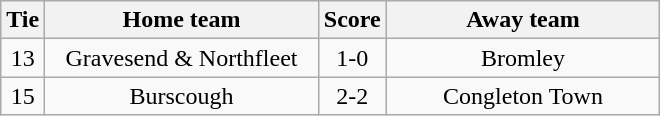<table class="wikitable" style="text-align:center;">
<tr>
<th width=20>Tie</th>
<th width=175>Home team</th>
<th width=20>Score</th>
<th width=175>Away team</th>
</tr>
<tr>
<td>13</td>
<td>Gravesend & Northfleet</td>
<td>1-0</td>
<td>Bromley</td>
</tr>
<tr>
<td>15</td>
<td>Burscough</td>
<td>2-2</td>
<td>Congleton Town</td>
</tr>
</table>
